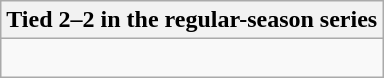<table class="wikitable collapsible collapsed">
<tr>
<th>Tied 2–2 in the regular-season series</th>
</tr>
<tr>
<td><br>


</td>
</tr>
</table>
